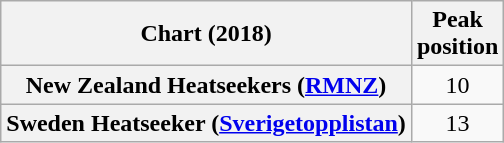<table class="wikitable sortable plainrowheaders" style="text-align:center">
<tr>
<th scope="col">Chart (2018)</th>
<th scope="col">Peak<br> position</th>
</tr>
<tr>
<th scope="row">New Zealand Heatseekers (<a href='#'>RMNZ</a>)</th>
<td>10</td>
</tr>
<tr>
<th scope="row">Sweden Heatseeker (<a href='#'>Sverigetopplistan</a>)</th>
<td>13</td>
</tr>
</table>
